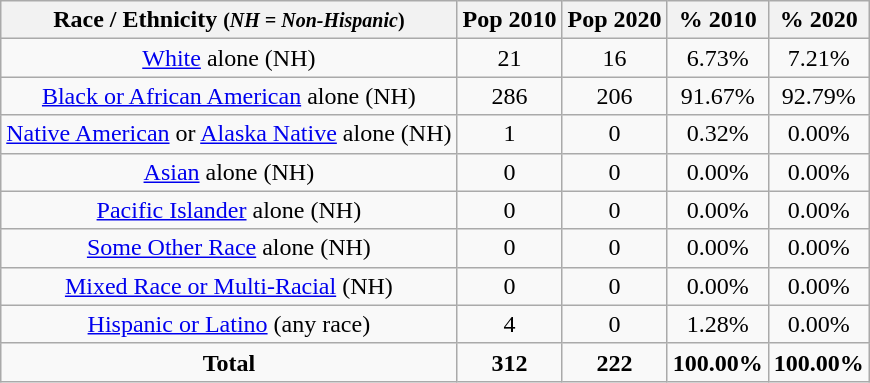<table class="wikitable" style="text-align:center;">
<tr>
<th>Race / Ethnicity <small>(<em>NH = Non-Hispanic</em>)</small></th>
<th>Pop 2010</th>
<th>Pop 2020</th>
<th>% 2010</th>
<th>% 2020</th>
</tr>
<tr>
<td><a href='#'>White</a> alone (NH)</td>
<td>21</td>
<td>16</td>
<td>6.73%</td>
<td>7.21%</td>
</tr>
<tr>
<td><a href='#'>Black or African American</a> alone (NH)</td>
<td>286</td>
<td>206</td>
<td>91.67%</td>
<td>92.79%</td>
</tr>
<tr>
<td><a href='#'>Native American</a> or <a href='#'>Alaska Native</a> alone (NH)</td>
<td>1</td>
<td>0</td>
<td>0.32%</td>
<td>0.00%</td>
</tr>
<tr>
<td><a href='#'>Asian</a> alone (NH)</td>
<td>0</td>
<td>0</td>
<td>0.00%</td>
<td>0.00%</td>
</tr>
<tr>
<td><a href='#'>Pacific Islander</a> alone (NH)</td>
<td>0</td>
<td>0</td>
<td>0.00%</td>
<td>0.00%</td>
</tr>
<tr>
<td><a href='#'>Some Other Race</a> alone (NH)</td>
<td>0</td>
<td>0</td>
<td>0.00%</td>
<td>0.00%</td>
</tr>
<tr>
<td><a href='#'>Mixed Race or Multi-Racial</a> (NH)</td>
<td>0</td>
<td>0</td>
<td>0.00%</td>
<td>0.00%</td>
</tr>
<tr>
<td><a href='#'>Hispanic or Latino</a> (any race)</td>
<td>4</td>
<td>0</td>
<td>1.28%</td>
<td>0.00%</td>
</tr>
<tr>
<td><strong>Total</strong></td>
<td><strong>312</strong></td>
<td><strong>222</strong></td>
<td><strong>100.00%</strong></td>
<td><strong>100.00%</strong></td>
</tr>
</table>
